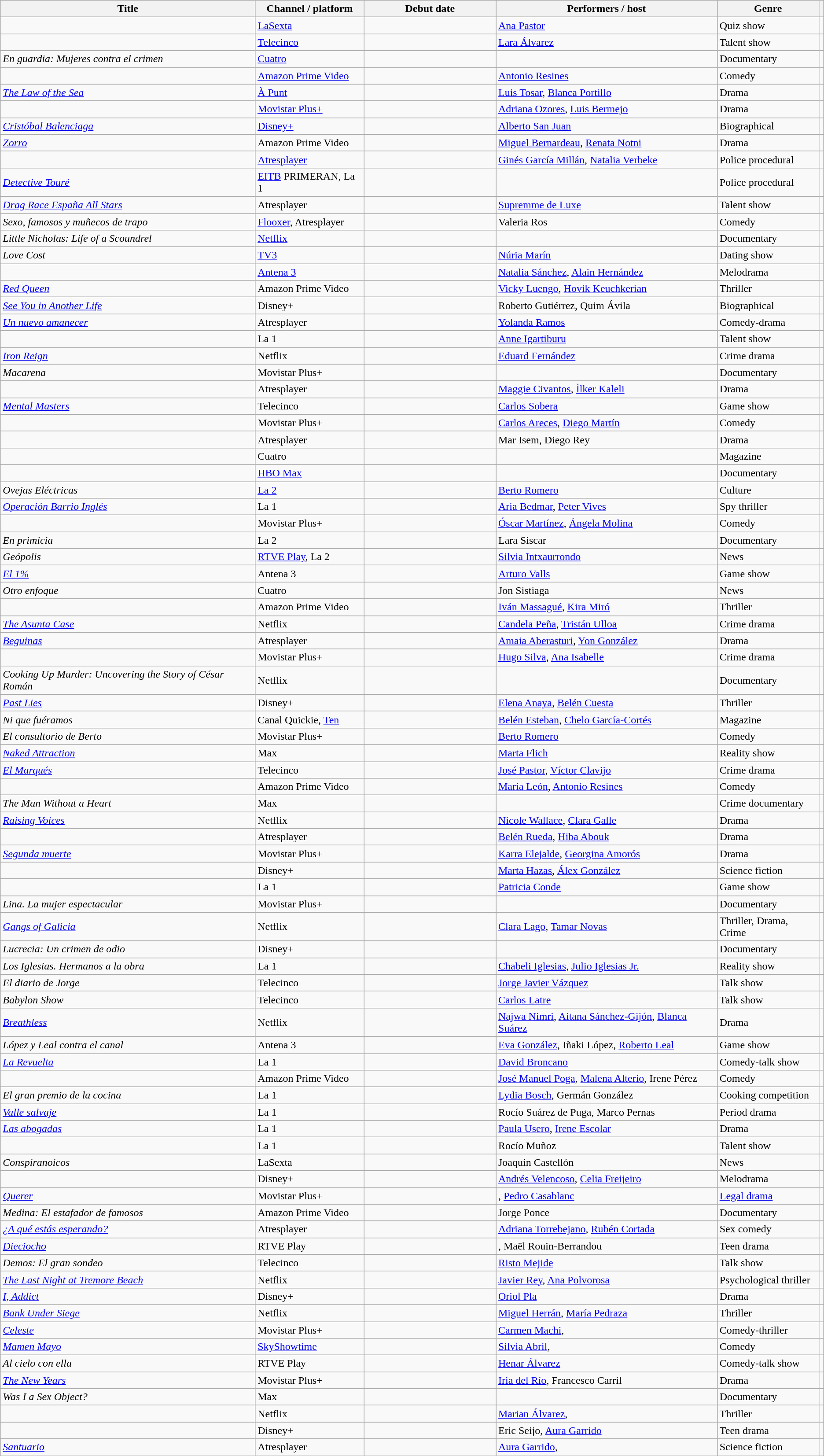<table class="wikitable sortable">
<tr>
<th>Title</th>
<th>Channel / platform</th>
<th style="width:16%;">Debut date</th>
<th class = "unsortable">Performers / host</th>
<th>Genre</th>
<th class = "unsortable"></th>
</tr>
<tr>
<td><em></em></td>
<td><a href='#'>LaSexta</a></td>
<td></td>
<td><a href='#'>Ana Pastor</a></td>
<td>Quiz show</td>
<td></td>
</tr>
<tr>
<td><em></em></td>
<td><a href='#'>Telecinco</a></td>
<td></td>
<td><a href='#'>Lara Álvarez</a></td>
<td>Talent show</td>
<td></td>
</tr>
<tr>
<td><em>En guardia: Mujeres contra el crimen</em></td>
<td><a href='#'>Cuatro</a></td>
<td></td>
<td></td>
<td>Documentary</td>
<td></td>
</tr>
<tr>
<td><em></em></td>
<td><a href='#'>Amazon Prime Video</a></td>
<td></td>
<td><a href='#'>Antonio Resines</a></td>
<td>Comedy</td>
<td></td>
</tr>
<tr>
<td><em><a href='#'>The Law of the Sea</a></em></td>
<td><a href='#'>À Punt</a></td>
<td></td>
<td><a href='#'>Luis Tosar</a>, <a href='#'>Blanca Portillo</a></td>
<td>Drama</td>
<td></td>
</tr>
<tr>
<td><em></em></td>
<td><a href='#'>Movistar Plus+</a></td>
<td></td>
<td><a href='#'>Adriana Ozores</a>, <a href='#'>Luis Bermejo</a></td>
<td>Drama</td>
<td></td>
</tr>
<tr>
<td><em><a href='#'>Cristóbal Balenciaga</a></em></td>
<td><a href='#'>Disney+</a></td>
<td></td>
<td><a href='#'>Alberto San Juan</a></td>
<td>Biographical</td>
<td></td>
</tr>
<tr>
<td><em><a href='#'>Zorro</a></em></td>
<td>Amazon Prime Video</td>
<td></td>
<td><a href='#'>Miguel Bernardeau</a>, <a href='#'>Renata Notni</a></td>
<td>Drama</td>
<td></td>
</tr>
<tr>
<td><em></em></td>
<td><a href='#'>Atresplayer</a></td>
<td></td>
<td><a href='#'>Ginés García Millán</a>, <a href='#'>Natalia Verbeke</a></td>
<td>Police procedural</td>
<td></td>
</tr>
<tr>
<td><em><a href='#'>Detective Touré</a></em></td>
<td><a href='#'>EITB</a> PRIMERAN, La 1</td>
<td></td>
<td></td>
<td>Police procedural</td>
<td></td>
</tr>
<tr>
<td><em><a href='#'>Drag Race España All Stars</a></em></td>
<td>Atresplayer</td>
<td></td>
<td><a href='#'>Supremme de Luxe</a></td>
<td>Talent show</td>
<td></td>
</tr>
<tr>
<td><em>Sexo, famosos y muñecos de trapo</em></td>
<td><a href='#'>Flooxer</a>, Atresplayer</td>
<td></td>
<td>Valeria Ros</td>
<td>Comedy</td>
<td></td>
</tr>
<tr>
<td><em>Little Nicholas: Life of a Scoundrel</em></td>
<td><a href='#'>Netflix</a></td>
<td></td>
<td></td>
<td>Documentary</td>
<td></td>
</tr>
<tr>
<td><em>Love Cost</em></td>
<td><a href='#'>TV3</a></td>
<td></td>
<td><a href='#'>Núria Marín</a></td>
<td>Dating show</td>
<td></td>
</tr>
<tr>
<td><em></em></td>
<td><a href='#'>Antena 3</a></td>
<td></td>
<td><a href='#'>Natalia Sánchez</a>, <a href='#'>Alain Hernández</a></td>
<td>Melodrama</td>
<td></td>
</tr>
<tr>
<td><em><a href='#'>Red Queen</a></em></td>
<td>Amazon Prime Video</td>
<td></td>
<td><a href='#'>Vicky Luengo</a>, <a href='#'>Hovik Keuchkerian</a></td>
<td>Thriller</td>
<td></td>
</tr>
<tr>
<td><em><a href='#'>See You in Another Life</a></em></td>
<td>Disney+</td>
<td></td>
<td>Roberto Gutiérrez, Quim Ávila</td>
<td>Biographical</td>
<td></td>
</tr>
<tr>
<td><em><a href='#'>Un nuevo amanecer</a></em></td>
<td>Atresplayer</td>
<td></td>
<td><a href='#'>Yolanda Ramos</a></td>
<td>Comedy-drama</td>
<td></td>
</tr>
<tr>
<td><em></em></td>
<td>La 1</td>
<td></td>
<td><a href='#'>Anne Igartiburu</a></td>
<td>Talent show</td>
<td></td>
</tr>
<tr>
<td><em><a href='#'>Iron Reign</a></em></td>
<td>Netflix</td>
<td></td>
<td><a href='#'>Eduard Fernández</a></td>
<td>Crime drama</td>
<td></td>
</tr>
<tr>
<td><em>Macarena</em></td>
<td>Movistar Plus+</td>
<td></td>
<td></td>
<td>Documentary</td>
<td></td>
</tr>
<tr>
<td><em></em></td>
<td>Atresplayer</td>
<td></td>
<td><a href='#'>Maggie Civantos</a>, <a href='#'>İlker Kaleli</a></td>
<td>Drama</td>
<td></td>
</tr>
<tr>
<td><em><a href='#'>Mental Masters</a></em></td>
<td>Telecinco</td>
<td></td>
<td><a href='#'>Carlos Sobera</a></td>
<td>Game show</td>
<td></td>
</tr>
<tr>
<td><em></em></td>
<td>Movistar Plus+</td>
<td></td>
<td><a href='#'>Carlos Areces</a>, <a href='#'>Diego Martín</a></td>
<td>Comedy</td>
<td></td>
</tr>
<tr>
<td><em></em></td>
<td>Atresplayer</td>
<td></td>
<td>Mar Isem, Diego Rey</td>
<td>Drama</td>
<td></td>
</tr>
<tr>
<td><em></em></td>
<td>Cuatro</td>
<td></td>
<td></td>
<td>Magazine</td>
<td></td>
</tr>
<tr>
<td><em></em></td>
<td><a href='#'>HBO Max</a></td>
<td></td>
<td></td>
<td>Documentary</td>
<td></td>
</tr>
<tr>
<td><em>Ovejas Eléctricas</em></td>
<td><a href='#'>La 2</a></td>
<td></td>
<td><a href='#'>Berto Romero</a></td>
<td>Culture</td>
<td></td>
</tr>
<tr>
<td><em><a href='#'>Operación Barrio Inglés</a></em></td>
<td>La 1</td>
<td></td>
<td><a href='#'>Aria Bedmar</a>, <a href='#'>Peter Vives</a></td>
<td>Spy thriller</td>
<td></td>
</tr>
<tr>
<td><em></em></td>
<td>Movistar Plus+</td>
<td></td>
<td><a href='#'>Óscar Martínez</a>, <a href='#'>Ángela Molina</a></td>
<td>Comedy</td>
<td></td>
</tr>
<tr>
<td><em>En primicia</em></td>
<td>La 2</td>
<td></td>
<td>Lara Siscar</td>
<td>Documentary</td>
<td></td>
</tr>
<tr>
<td><em>Geópolis</em></td>
<td><a href='#'>RTVE Play</a>, La 2</td>
<td></td>
<td><a href='#'>Silvia Intxaurrondo</a></td>
<td>News</td>
<td></td>
</tr>
<tr>
<td><em><a href='#'>El 1%</a></em></td>
<td>Antena 3</td>
<td></td>
<td><a href='#'>Arturo Valls</a></td>
<td>Game show</td>
<td></td>
</tr>
<tr>
<td><em>Otro enfoque</em></td>
<td>Cuatro</td>
<td></td>
<td>Jon Sistiaga</td>
<td>News</td>
<td></td>
</tr>
<tr>
<td><em></em></td>
<td>Amazon Prime Video</td>
<td></td>
<td><a href='#'>Iván Massagué</a>, <a href='#'>Kira Miró</a></td>
<td>Thriller</td>
<td></td>
</tr>
<tr>
<td><em><a href='#'>The Asunta Case</a></em></td>
<td>Netflix</td>
<td></td>
<td><a href='#'>Candela Peña</a>, <a href='#'>Tristán Ulloa</a></td>
<td>Crime drama</td>
<td></td>
</tr>
<tr>
<td><em><a href='#'>Beguinas</a></em></td>
<td>Atresplayer</td>
<td></td>
<td><a href='#'>Amaia Aberasturi</a>, <a href='#'>Yon González</a></td>
<td>Drama</td>
<td></td>
</tr>
<tr>
<td><em></em></td>
<td>Movistar Plus+</td>
<td></td>
<td><a href='#'>Hugo Silva</a>, <a href='#'>Ana Isabelle</a></td>
<td>Crime drama</td>
<td></td>
</tr>
<tr>
<td><em>Cooking Up Murder: Uncovering the Story of César Román</em></td>
<td>Netflix</td>
<td></td>
<td></td>
<td>Documentary</td>
<td></td>
</tr>
<tr>
<td><em><a href='#'>Past Lies</a></em></td>
<td>Disney+</td>
<td></td>
<td><a href='#'>Elena Anaya</a>, <a href='#'>Belén Cuesta</a></td>
<td>Thriller</td>
<td></td>
</tr>
<tr>
<td><em>Ni que fuéramos</em></td>
<td>Canal Quickie, <a href='#'>Ten</a></td>
<td></td>
<td><a href='#'>Belén Esteban</a>, <a href='#'>Chelo García-Cortés</a></td>
<td>Magazine</td>
<td></td>
</tr>
<tr>
<td><em>El consultorio de Berto</em></td>
<td>Movistar Plus+</td>
<td></td>
<td><a href='#'>Berto Romero</a></td>
<td>Comedy</td>
<td></td>
</tr>
<tr>
<td><em><a href='#'>Naked Attraction</a></em></td>
<td>Max</td>
<td></td>
<td><a href='#'>Marta Flich</a></td>
<td>Reality show</td>
<td></td>
</tr>
<tr>
<td><em><a href='#'>El Marqués</a></em></td>
<td>Telecinco</td>
<td></td>
<td><a href='#'>José Pastor</a>, <a href='#'>Víctor Clavijo</a></td>
<td>Crime drama</td>
<td></td>
</tr>
<tr>
<td><em></em></td>
<td>Amazon Prime Video</td>
<td></td>
<td><a href='#'>María León</a>, <a href='#'>Antonio Resines</a></td>
<td>Comedy</td>
<td></td>
</tr>
<tr>
<td><em>The Man Without a Heart</em></td>
<td>Max</td>
<td></td>
<td></td>
<td>Crime documentary</td>
<td></td>
</tr>
<tr>
<td><em><a href='#'>Raising Voices</a></em></td>
<td>Netflix</td>
<td></td>
<td><a href='#'>Nicole Wallace</a>, <a href='#'>Clara Galle</a></td>
<td>Drama</td>
<td></td>
</tr>
<tr>
<td><em></em></td>
<td>Atresplayer</td>
<td></td>
<td><a href='#'>Belén Rueda</a>, <a href='#'>Hiba Abouk</a></td>
<td>Drama</td>
<td></td>
</tr>
<tr>
<td><em><a href='#'>Segunda muerte</a></em></td>
<td>Movistar Plus+</td>
<td></td>
<td><a href='#'>Karra Elejalde</a>, <a href='#'>Georgina Amorós</a></td>
<td>Drama</td>
<td></td>
</tr>
<tr>
<td><em></em></td>
<td>Disney+</td>
<td></td>
<td><a href='#'>Marta Hazas</a>, <a href='#'>Álex González</a></td>
<td>Science fiction</td>
<td></td>
</tr>
<tr>
<td><em></em></td>
<td>La 1</td>
<td></td>
<td><a href='#'>Patricia Conde</a></td>
<td>Game show</td>
<td></td>
</tr>
<tr>
<td><em>Lina. La mujer espectacular</em></td>
<td>Movistar Plus+</td>
<td></td>
<td></td>
<td>Documentary</td>
<td></td>
</tr>
<tr>
<td><em><a href='#'>Gangs of Galicia</a></em></td>
<td>Netflix</td>
<td></td>
<td><a href='#'>Clara Lago</a>, <a href='#'>Tamar Novas</a></td>
<td>Thriller, Drama, Crime</td>
<td></td>
</tr>
<tr>
<td><em>Lucrecia: Un crimen de odio</em></td>
<td>Disney+</td>
<td></td>
<td></td>
<td>Documentary</td>
<td></td>
</tr>
<tr>
<td><em>Los Iglesias. Hermanos a la obra</em></td>
<td>La 1</td>
<td></td>
<td><a href='#'>Chabeli Iglesias</a>, <a href='#'>Julio Iglesias Jr.</a></td>
<td>Reality show</td>
<td></td>
</tr>
<tr>
<td><em>El diario de Jorge</em></td>
<td>Telecinco</td>
<td></td>
<td><a href='#'>Jorge Javier Vázquez</a></td>
<td>Talk show</td>
<td></td>
</tr>
<tr>
<td><em>Babylon Show</em></td>
<td>Telecinco</td>
<td></td>
<td><a href='#'>Carlos Latre</a></td>
<td>Talk show</td>
<td></td>
</tr>
<tr>
<td><em><a href='#'>Breathless</a></em></td>
<td>Netflix</td>
<td></td>
<td><a href='#'>Najwa Nimri</a>, <a href='#'>Aitana Sánchez-Gijón</a>, <a href='#'>Blanca Suárez</a></td>
<td>Drama</td>
<td></td>
</tr>
<tr>
<td><em>López y Leal contra el canal</em></td>
<td>Antena 3</td>
<td></td>
<td><a href='#'>Eva González</a>, Iñaki López, <a href='#'>Roberto Leal</a></td>
<td>Game show</td>
<td></td>
</tr>
<tr>
<td><em><a href='#'>La Revuelta</a></em></td>
<td>La 1</td>
<td></td>
<td><a href='#'>David Broncano</a></td>
<td>Comedy-talk show</td>
<td></td>
</tr>
<tr>
<td><em></em></td>
<td>Amazon Prime Video</td>
<td></td>
<td><a href='#'>José Manuel Poga</a>, <a href='#'>Malena Alterio</a>, Irene Pérez</td>
<td>Comedy</td>
<td></td>
</tr>
<tr>
<td><em>El gran premio de la cocina</em></td>
<td>La 1</td>
<td></td>
<td><a href='#'>Lydia Bosch</a>, Germán González</td>
<td>Cooking competition</td>
<td></td>
</tr>
<tr>
<td><em><a href='#'>Valle salvaje</a></em></td>
<td>La 1</td>
<td></td>
<td>Rocío Suárez de Puga, Marco Pernas</td>
<td>Period drama</td>
<td></td>
</tr>
<tr>
<td><em><a href='#'>Las abogadas</a></em></td>
<td>La 1</td>
<td></td>
<td><a href='#'>Paula Usero</a>, <a href='#'>Irene Escolar</a></td>
<td>Drama</td>
<td></td>
</tr>
<tr>
<td><em></em></td>
<td>La 1</td>
<td></td>
<td>Rocío Muñoz</td>
<td>Talent show</td>
<td></td>
</tr>
<tr>
<td><em>Conspiranoicos</em></td>
<td>LaSexta</td>
<td></td>
<td>Joaquín Castellón</td>
<td>News</td>
<td></td>
</tr>
<tr>
<td><em></em></td>
<td>Disney+</td>
<td></td>
<td><a href='#'>Andrés Velencoso</a>, <a href='#'>Celia Freijeiro</a></td>
<td>Melodrama</td>
<td></td>
</tr>
<tr>
<td><em><a href='#'>Querer</a></em></td>
<td>Movistar Plus+</td>
<td></td>
<td>, <a href='#'>Pedro Casablanc</a></td>
<td><a href='#'>Legal drama</a></td>
<td></td>
</tr>
<tr>
<td><em>Medina: El estafador de famosos</em></td>
<td>Amazon Prime Video</td>
<td></td>
<td>Jorge Ponce</td>
<td>Documentary</td>
<td></td>
</tr>
<tr>
<td><em><a href='#'>¿A qué estás esperando?</a></em></td>
<td>Atresplayer</td>
<td></td>
<td><a href='#'>Adriana Torrebejano</a>, <a href='#'>Rubén Cortada</a></td>
<td>Sex comedy</td>
<td></td>
</tr>
<tr>
<td><em><a href='#'>Dieciocho</a></em></td>
<td>RTVE Play</td>
<td></td>
<td>, Maël Rouin-Berrandou</td>
<td>Teen drama</td>
<td></td>
</tr>
<tr>
<td><em>Demos: El gran sondeo</em></td>
<td>Telecinco</td>
<td></td>
<td><a href='#'>Risto Mejide</a></td>
<td>Talk show</td>
<td></td>
</tr>
<tr>
<td><em><a href='#'>The Last Night at Tremore Beach</a></em></td>
<td>Netflix</td>
<td></td>
<td><a href='#'>Javier Rey</a>, <a href='#'>Ana Polvorosa</a></td>
<td>Psychological thriller</td>
<td></td>
</tr>
<tr>
<td><em><a href='#'>I, Addict</a></em></td>
<td>Disney+</td>
<td></td>
<td><a href='#'>Oriol Pla</a></td>
<td>Drama</td>
<td></td>
</tr>
<tr>
<td><em><a href='#'>Bank Under Siege</a></em></td>
<td>Netflix</td>
<td></td>
<td><a href='#'>Miguel Herrán</a>, <a href='#'>María Pedraza</a></td>
<td>Thriller</td>
<td></td>
</tr>
<tr>
<td><em><a href='#'>Celeste</a></em></td>
<td>Movistar Plus+</td>
<td></td>
<td><a href='#'>Carmen Machi</a>, </td>
<td>Comedy-thriller</td>
<td></td>
</tr>
<tr>
<td><em><a href='#'>Mamen Mayo</a></em></td>
<td><a href='#'>SkyShowtime</a></td>
<td></td>
<td><a href='#'>Silvia Abril</a>, </td>
<td>Comedy</td>
<td></td>
</tr>
<tr>
<td><em>Al cielo con ella</em></td>
<td>RTVE Play</td>
<td></td>
<td><a href='#'>Henar Álvarez</a></td>
<td>Comedy-talk show</td>
<td></td>
</tr>
<tr>
<td><em><a href='#'>The New Years</a></em></td>
<td>Movistar Plus+</td>
<td></td>
<td><a href='#'>Iria del Río</a>, Francesco Carril</td>
<td>Drama</td>
<td></td>
</tr>
<tr>
<td><em>Was I a Sex Object?</em></td>
<td>Max</td>
<td></td>
<td></td>
<td>Documentary</td>
<td></td>
</tr>
<tr>
<td><em></em></td>
<td>Netflix</td>
<td></td>
<td><a href='#'>Marian Álvarez</a>, </td>
<td>Thriller</td>
<td></td>
</tr>
<tr>
<td><em></em></td>
<td>Disney+</td>
<td></td>
<td>Eric Seijo, <a href='#'>Aura Garrido</a></td>
<td>Teen drama</td>
<td></td>
</tr>
<tr>
<td><em><a href='#'>Santuario</a></em></td>
<td>Atresplayer</td>
<td></td>
<td><a href='#'>Aura Garrido</a>, </td>
<td>Science fiction</td>
<td></td>
</tr>
</table>
